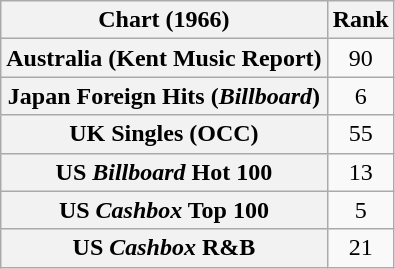<table class="wikitable sortable plainrowheaders">
<tr>
<th>Chart (1966)</th>
<th>Rank</th>
</tr>
<tr>
<th scope="row">Australia (Kent Music Report)</th>
<td align="center">90</td>
</tr>
<tr>
<th scope="row">Japan Foreign Hits (<em>Billboard</em>)</th>
<td style="text-align:center;">6</td>
</tr>
<tr>
<th scope="row">UK Singles (OCC)</th>
<td style="text-align:center;">55</td>
</tr>
<tr>
<th scope="row">US <em>Billboard</em> Hot 100</th>
<td style="text-align:center;">13</td>
</tr>
<tr>
<th scope="row">US <em>Cashbox</em> Top 100</th>
<td style="text-align:center;">5</td>
</tr>
<tr>
<th scope="row">US <em>Cashbox</em> R&B</th>
<td style="text-align:center;">21</td>
</tr>
</table>
